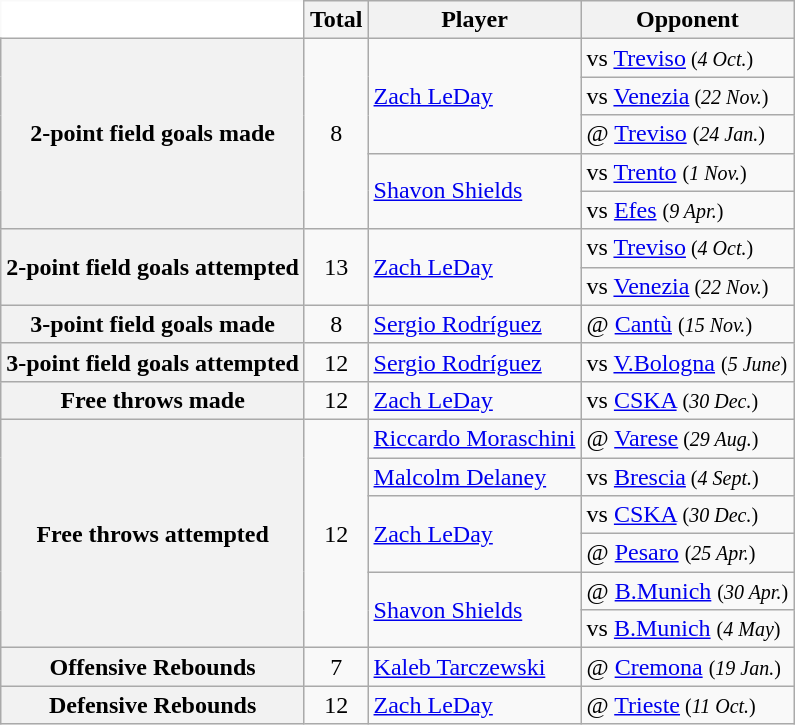<table class=wikitable style="border: none;">
<tr>
<th style="border: white; background: white;"></th>
<th>Total</th>
<th>Player</th>
<th>Opponent</th>
</tr>
<tr>
<th rowspan=5>2-point field goals made</th>
<td rowspan=5 style="text-align:center">8</td>
<td rowspan=3><a href='#'>Zach LeDay</a></td>
<td>vs  <a href='#'>Treviso</a><small> (<em>4 Oct.</em>) </small></td>
</tr>
<tr>
<td>vs  <a href='#'>Venezia</a><small> (<em>22 Nov.</em>) </small></td>
</tr>
<tr>
<td>@  <a href='#'>Treviso</a> <small> (<em>24 Jan.</em>) </small></td>
</tr>
<tr>
<td rowspan=2><a href='#'>Shavon Shields</a></td>
<td>vs  <a href='#'>Trento</a> <small>  (<em>1 Nov.</em>) </small></td>
</tr>
<tr>
<td>vs  <a href='#'>Efes</a> <small> (<em>9 Apr.</em>) </small></td>
</tr>
<tr>
<th rowspan=2>2-point field goals attempted</th>
<td rowspan=2 style="text-align:center">13</td>
<td rowspan=2><a href='#'>Zach LeDay</a></td>
<td>vs  <a href='#'>Treviso</a><small> (<em>4 Oct.</em>) </small></td>
</tr>
<tr>
<td>vs  <a href='#'>Venezia</a><small> (<em>22 Nov.</em>) </small></td>
</tr>
<tr>
<th>3-point field goals made</th>
<td style="text-align:center">8</td>
<td><a href='#'>Sergio Rodríguez</a></td>
<td>@  <a href='#'>Cantù</a> <small> (<em>15 Nov.</em>) </small></td>
</tr>
<tr>
<th>3-point field goals attempted</th>
<td style="text-align:center">12</td>
<td><a href='#'>Sergio Rodríguez</a></td>
<td>vs  <a href='#'>V.Bologna</a> <small> (<em>5 June</em>) </small></td>
</tr>
<tr>
<th>Free throws made</th>
<td style="text-align:center">12</td>
<td><a href='#'>Zach LeDay</a></td>
<td>vs  <a href='#'>CSKA</a> <small> (<em>30 Dec.</em>) </small></td>
</tr>
<tr>
<th rowspan=6>Free throws attempted</th>
<td rowspan=6 style="text-align:center">12</td>
<td><a href='#'>Riccardo Moraschini</a></td>
<td>@  <a href='#'>Varese</a><small> (<em>29 Aug.</em>) </small></td>
</tr>
<tr>
<td><a href='#'>Malcolm Delaney</a></td>
<td>vs  <a href='#'>Brescia</a><small> (<em>4 Sept.</em>) </small></td>
</tr>
<tr>
<td rowspan=2><a href='#'>Zach LeDay</a></td>
<td>vs  <a href='#'>CSKA</a> <small> (<em>30 Dec.</em>) </small></td>
</tr>
<tr>
<td>@  <a href='#'>Pesaro</a> <small> (<em>25 Apr.</em>) </small></td>
</tr>
<tr>
<td rowspan=2><a href='#'>Shavon Shields</a></td>
<td>@  <a href='#'>B.Munich</a> <small> (<em>30 Apr.</em>) </small></td>
</tr>
<tr>
<td>vs  <a href='#'>B.Munich</a> <small> (<em>4 May</em>) </small></td>
</tr>
<tr>
<th>Offensive Rebounds</th>
<td style="text-align:center">7</td>
<td><a href='#'>Kaleb Tarczewski</a></td>
<td>@  <a href='#'>Cremona</a> <small> (<em>19 Jan.</em>) </small></td>
</tr>
<tr>
<th>Defensive Rebounds</th>
<td style="text-align:center">12</td>
<td><a href='#'>Zach LeDay</a></td>
<td>@  <a href='#'>Trieste</a><small> (<em>11 Oct.</em>) </small></td>
</tr>
</table>
